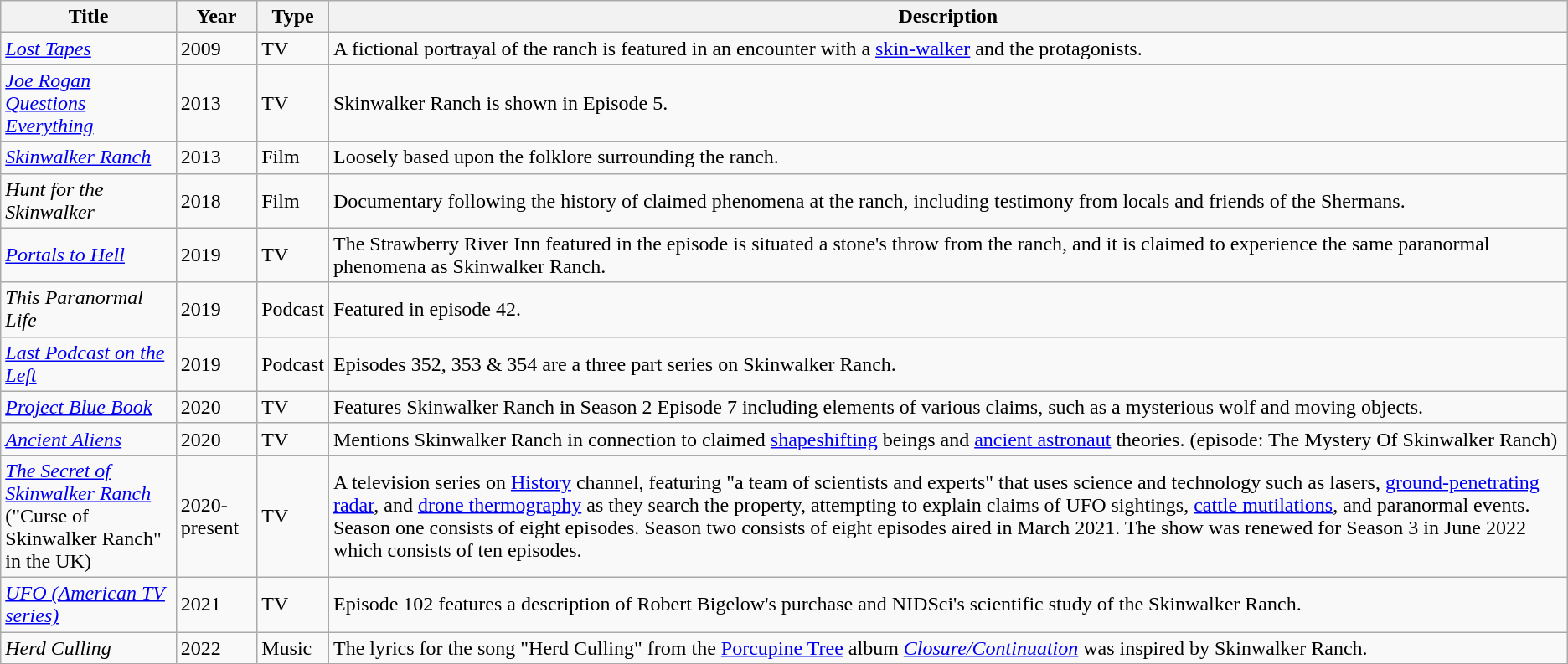<table class=wikitable>
<tr>
<th>Title</th>
<th>Year</th>
<th>Type</th>
<th>Description</th>
</tr>
<tr>
<td><em><a href='#'>Lost Tapes</a></em></td>
<td>2009</td>
<td>TV</td>
<td>A fictional portrayal of the ranch is featured in an encounter with a <a href='#'>skin-walker</a> and the protagonists.</td>
</tr>
<tr>
<td><em><a href='#'>Joe Rogan Questions Everything</a></em></td>
<td>2013</td>
<td>TV</td>
<td>Skinwalker Ranch is shown in Episode 5.</td>
</tr>
<tr>
<td><em><a href='#'>Skinwalker Ranch</a></em></td>
<td>2013</td>
<td>Film</td>
<td>Loosely based upon the folklore surrounding the ranch.</td>
</tr>
<tr>
<td><em>Hunt for the Skinwalker</em></td>
<td>2018</td>
<td>Film</td>
<td>Documentary following the history of claimed phenomena at the ranch, including testimony from locals and friends of the Shermans.</td>
</tr>
<tr>
<td><em><a href='#'>Portals to Hell</a></em></td>
<td>2019</td>
<td>TV</td>
<td>The Strawberry River Inn featured in the episode is situated a stone's throw from the ranch, and it is claimed to experience the same paranormal phenomena as Skinwalker Ranch.</td>
</tr>
<tr>
<td><em>This Paranormal Life</em></td>
<td>2019</td>
<td>Podcast</td>
<td>Featured in episode 42.</td>
</tr>
<tr>
<td><em><a href='#'>Last Podcast on the Left</a></em></td>
<td>2019</td>
<td>Podcast</td>
<td>Episodes 352, 353 & 354 are a three part series on Skinwalker Ranch.</td>
</tr>
<tr>
<td><em><a href='#'>Project Blue Book</a></em></td>
<td>2020</td>
<td>TV</td>
<td>Features Skinwalker Ranch in Season 2 Episode 7 including elements of various claims, such as a mysterious wolf and moving objects.</td>
</tr>
<tr>
<td><em><a href='#'>Ancient Aliens</a></em></td>
<td>2020</td>
<td>TV</td>
<td>Mentions Skinwalker Ranch in connection to claimed <a href='#'>shapeshifting</a> beings and <a href='#'>ancient astronaut</a> theories. (episode: The Mystery Of Skinwalker Ranch)</td>
</tr>
<tr>
<td><em><a href='#'>The Secret of Skinwalker Ranch</a></em><br>("Curse of Skinwalker Ranch" in the UK) </td>
<td>2020-present</td>
<td>TV</td>
<td>A television series on <a href='#'>History</a> channel, featuring "a team of scientists and experts" that uses science and technology such as lasers, <a href='#'>ground-penetrating radar</a>, and <a href='#'>drone thermography</a> as they search the property, attempting to explain claims of UFO sightings, <a href='#'>cattle mutilations</a>, and paranormal events. Season one consists of eight episodes. Season two consists of eight episodes aired in March 2021. The show was renewed for Season 3 in June 2022 which consists of ten episodes.</td>
</tr>
<tr>
<td><em><a href='#'>UFO (American TV series)</a></em></td>
<td>2021</td>
<td>TV</td>
<td>Episode 102 features a description of Robert Bigelow's purchase and NIDSci's scientific study of the Skinwalker Ranch.</td>
</tr>
<tr>
<td><em>Herd Culling</em></td>
<td>2022</td>
<td>Music</td>
<td>The lyrics for the song "Herd Culling" from the <a href='#'>Porcupine Tree</a> album <em><a href='#'>Closure/Continuation</a></em> was inspired by Skinwalker Ranch.</td>
</tr>
</table>
